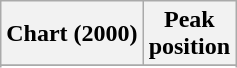<table class="wikitable sortable" border="1">
<tr>
<th>Chart (2000)</th>
<th>Peak<br>position</th>
</tr>
<tr>
</tr>
<tr>
</tr>
<tr>
</tr>
<tr>
</tr>
</table>
